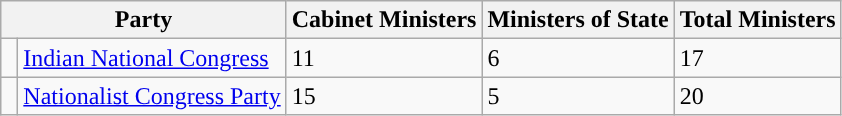<table class="wikitable">
<tr>
<th colspan="2">Party</th>
<th>Cabinet Ministers</th>
<th>Ministers of State</th>
<th>Total Ministers</th>
</tr>
<tr>
<td width="4px"></td>
<td><a href='#'>Indian National Congress</a></td>
<td>11</td>
<td>6</td>
<td>17</td>
</tr>
<tr>
<td width="4px"></td>
<td><a href='#'>Nationalist Congress Party</a></td>
<td>15</td>
<td>5</td>
<td>20</td>
</tr>
</table>
